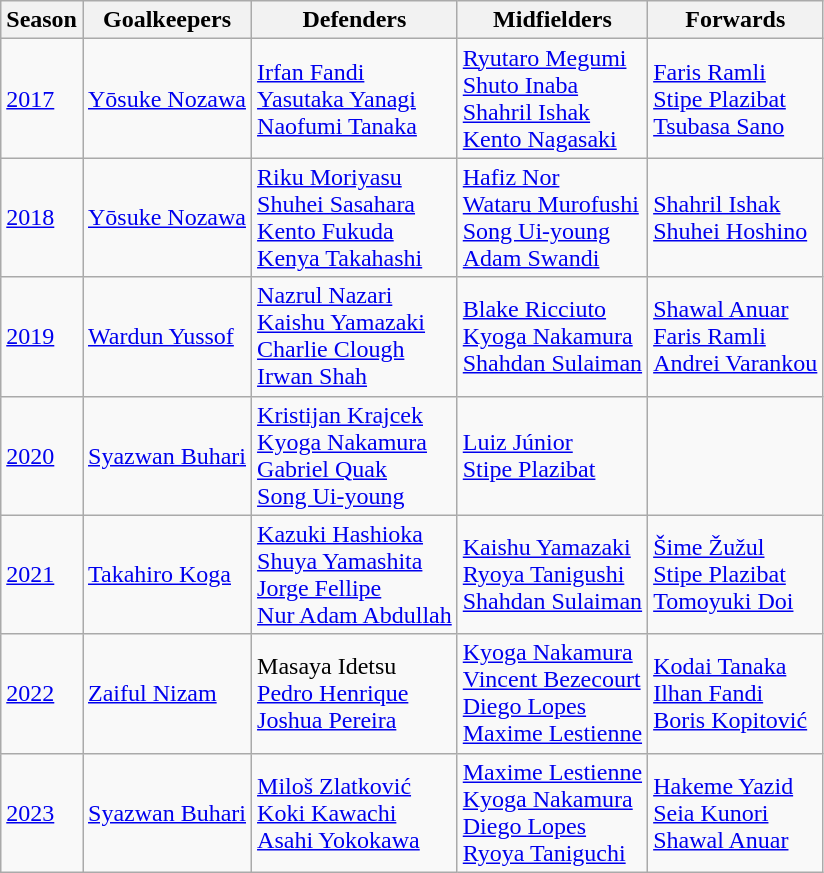<table class="wikitable">
<tr>
<th>Season</th>
<th><strong>Goalkeepers</strong></th>
<th><strong>Defenders</strong></th>
<th><strong>Midfielders</strong></th>
<th><strong>Forwards</strong></th>
</tr>
<tr>
<td><a href='#'>2017</a></td>
<td> <a href='#'>Yōsuke Nozawa</a></td>
<td> <a href='#'>Irfan Fandi</a><br> <a href='#'>Yasutaka Yanagi</a><br> <a href='#'>Naofumi Tanaka</a></td>
<td> <a href='#'>Ryutaro Megumi</a><br> <a href='#'>Shuto Inaba</a><br> <a href='#'>Shahril Ishak</a><br> <a href='#'>Kento Nagasaki</a></td>
<td> <a href='#'>Faris Ramli</a><br> <a href='#'>Stipe Plazibat</a><br> <a href='#'>Tsubasa Sano</a></td>
</tr>
<tr>
<td><a href='#'>2018</a></td>
<td> <a href='#'>Yōsuke Nozawa</a></td>
<td> <a href='#'>Riku Moriyasu</a><br> <a href='#'>Shuhei Sasahara</a><br> <a href='#'>Kento Fukuda</a><br> <a href='#'>Kenya Takahashi</a></td>
<td> <a href='#'>Hafiz Nor</a><br> <a href='#'>Wataru Murofushi</a><br> <a href='#'>Song Ui-young</a><br> <a href='#'>Adam Swandi</a></td>
<td> <a href='#'>Shahril Ishak</a><br> <a href='#'>Shuhei Hoshino</a></td>
</tr>
<tr>
<td><a href='#'>2019</a></td>
<td> <a href='#'>Wardun Yussof</a></td>
<td> <a href='#'>Nazrul Nazari</a><br> <a href='#'>Kaishu Yamazaki</a><br> <a href='#'>Charlie Clough</a><br> <a href='#'>Irwan Shah</a></td>
<td> <a href='#'>Blake Ricciuto</a><br> <a href='#'>Kyoga Nakamura</a><br> <a href='#'>Shahdan Sulaiman</a></td>
<td> <a href='#'>Shawal Anuar</a><br> <a href='#'>Faris Ramli</a><br> <a href='#'>Andrei Varankou</a></td>
</tr>
<tr>
<td><a href='#'>2020</a></td>
<td> <a href='#'>Syazwan Buhari</a></td>
<td> <a href='#'>Kristijan Krajcek</a><br> <a href='#'>Kyoga Nakamura</a><br> <a href='#'>Gabriel Quak</a><br> <a href='#'>Song Ui-young</a></td>
<td> <a href='#'>Luiz Júnior</a><br> <a href='#'>Stipe Plazibat</a></td>
</tr>
<tr>
<td><a href='#'>2021</a></td>
<td> <a href='#'>Takahiro Koga</a></td>
<td> <a href='#'>Kazuki Hashioka</a><br> <a href='#'>Shuya Yamashita</a><br> <a href='#'>Jorge Fellipe</a><br> <a href='#'>Nur Adam Abdullah</a></td>
<td> <a href='#'>Kaishu Yamazaki</a><br> <a href='#'>Ryoya Tanigushi</a><br> <a href='#'>Shahdan Sulaiman</a></td>
<td> <a href='#'>Šime Žužul</a><br> <a href='#'>Stipe Plazibat</a><br> <a href='#'>Tomoyuki Doi</a></td>
</tr>
<tr>
<td><a href='#'>2022</a></td>
<td> <a href='#'>Zaiful Nizam</a></td>
<td> Masaya Idetsu<br> <a href='#'>Pedro Henrique</a><br> <a href='#'>Joshua Pereira</a></td>
<td> <a href='#'>Kyoga Nakamura</a><br> <a href='#'>Vincent Bezecourt</a><br> <a href='#'>Diego Lopes</a><br> <a href='#'>Maxime Lestienne</a></td>
<td> <a href='#'>Kodai Tanaka</a><br> <a href='#'>Ilhan Fandi</a><br> <a href='#'>Boris Kopitović</a></td>
</tr>
<tr>
<td><a href='#'>2023</a></td>
<td> <a href='#'>Syazwan Buhari</a></td>
<td> <a href='#'>Miloš Zlatković</a><br> <a href='#'>Koki Kawachi</a><br> <a href='#'>Asahi Yokokawa</a></td>
<td> <a href='#'>Maxime Lestienne</a><br> <a href='#'>Kyoga Nakamura</a><br> <a href='#'>Diego Lopes</a><br> <a href='#'>Ryoya Taniguchi</a></td>
<td> <a href='#'>Hakeme Yazid</a><br> <a href='#'>Seia Kunori</a><br> <a href='#'>Shawal Anuar</a></td>
</tr>
</table>
